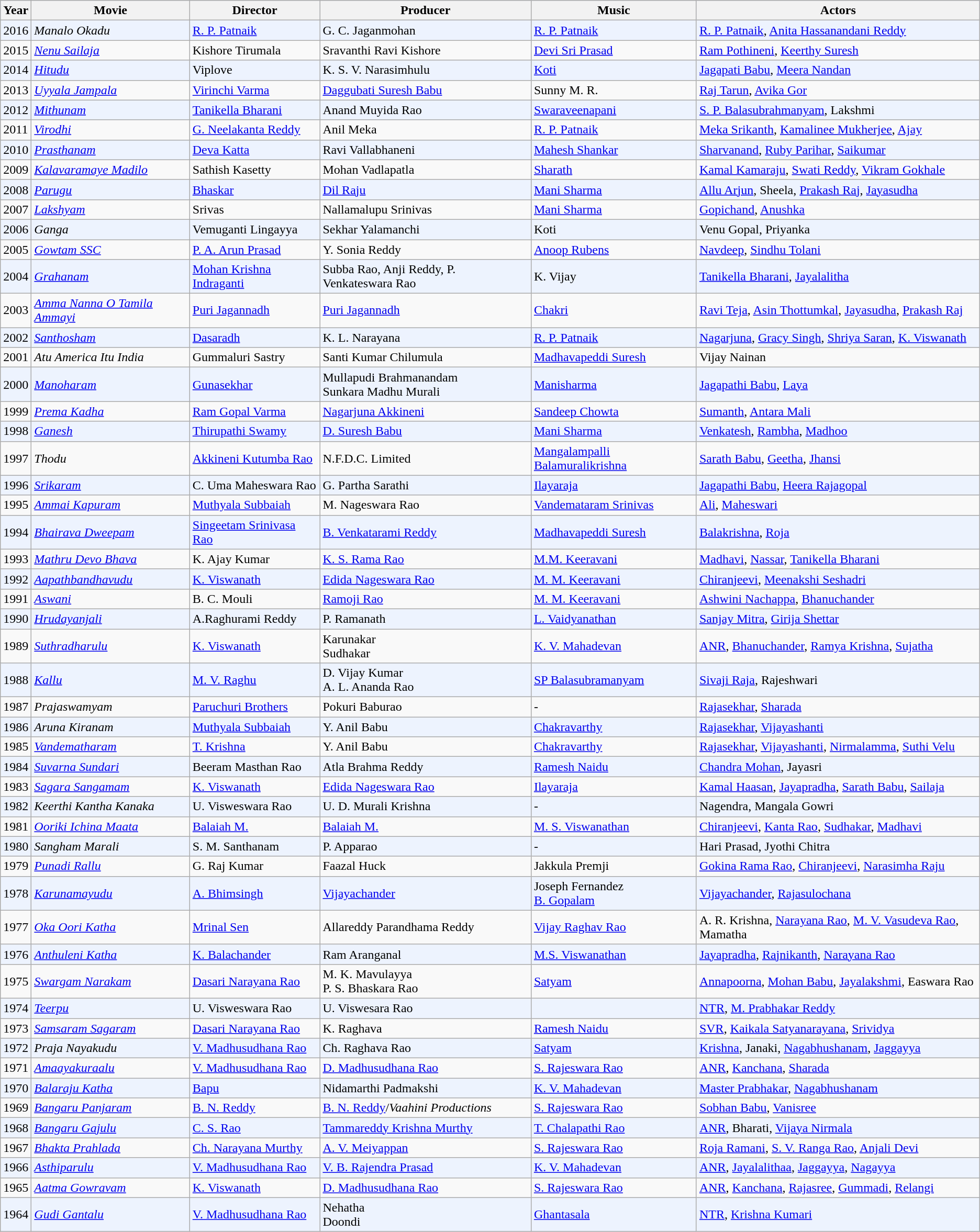<table class="wikitable sortable">
<tr style="background:#d1e4fd;">
<th>Year</th>
<th>Movie</th>
<th>Director</th>
<th>Producer</th>
<th>Music</th>
<th>Actors</th>
</tr>
<tr style="background:#edf3fe;">
<td>2016</td>
<td><em>Manalo Okadu</em></td>
<td><a href='#'>R. P. Patnaik</a></td>
<td>G. C. Jaganmohan</td>
<td><a href='#'>R. P. Patnaik</a></td>
<td><a href='#'>R. P. Patnaik</a>, <a href='#'>Anita Hassanandani Reddy</a></td>
</tr>
<tr>
<td>2015</td>
<td><em><a href='#'>Nenu Sailaja</a></em></td>
<td>Kishore Tirumala</td>
<td>Sravanthi Ravi Kishore</td>
<td><a href='#'>Devi Sri Prasad</a></td>
<td><a href='#'>Ram Pothineni</a>, <a href='#'>Keerthy Suresh</a></td>
</tr>
<tr style="background:#edf3fe;">
<td>2014</td>
<td><em><a href='#'>Hitudu</a></em></td>
<td>Viplove</td>
<td>K. S. V. Narasimhulu</td>
<td><a href='#'>Koti</a></td>
<td><a href='#'>Jagapati Babu</a>, <a href='#'>Meera Nandan</a></td>
</tr>
<tr>
<td>2013</td>
<td><em><a href='#'>Uyyala Jampala</a></em></td>
<td><a href='#'>Virinchi Varma</a></td>
<td><a href='#'>Daggubati Suresh Babu</a></td>
<td>Sunny M. R.</td>
<td><a href='#'>Raj Tarun</a>, <a href='#'>Avika Gor</a></td>
</tr>
<tr style="background:#edf3fe;">
<td>2012</td>
<td><em><a href='#'>Mithunam</a></em></td>
<td><a href='#'>Tanikella Bharani</a></td>
<td>Anand Muyida Rao</td>
<td><a href='#'>Swaraveenapani</a></td>
<td><a href='#'>S. P. Balasubrahmanyam</a>, Lakshmi</td>
</tr>
<tr>
<td>2011</td>
<td><em><a href='#'>Virodhi</a></em></td>
<td><a href='#'>G. Neelakanta Reddy</a></td>
<td>Anil Meka</td>
<td><a href='#'>R. P. Patnaik</a></td>
<td><a href='#'>Meka Srikanth</a>, <a href='#'>Kamalinee Mukherjee</a>, <a href='#'>Ajay</a></td>
</tr>
<tr style="background:#edf3fe;">
<td>2010</td>
<td><em><a href='#'>Prasthanam</a></em></td>
<td><a href='#'>Deva Katta</a></td>
<td>Ravi Vallabhaneni</td>
<td><a href='#'>Mahesh Shankar</a></td>
<td><a href='#'>Sharvanand</a>, <a href='#'>Ruby Parihar</a>, <a href='#'>Saikumar</a></td>
</tr>
<tr>
<td>2009</td>
<td><em><a href='#'>Kalavaramaye Madilo</a></em></td>
<td>Sathish Kasetty</td>
<td>Mohan Vadlapatla</td>
<td><a href='#'>Sharath</a></td>
<td><a href='#'>Kamal Kamaraju</a>, <a href='#'>Swati Reddy</a>, <a href='#'>Vikram Gokhale</a></td>
</tr>
<tr style="background:#edf3fe;">
<td>2008</td>
<td><em><a href='#'>Parugu</a></em></td>
<td><a href='#'>Bhaskar</a></td>
<td><a href='#'>Dil Raju</a></td>
<td><a href='#'>Mani Sharma</a></td>
<td><a href='#'>Allu Arjun</a>, Sheela, <a href='#'>Prakash Raj</a>, <a href='#'>Jayasudha</a></td>
</tr>
<tr>
<td>2007</td>
<td><em><a href='#'>Lakshyam</a></em></td>
<td>Srivas</td>
<td>Nallamalupu Srinivas</td>
<td><a href='#'>Mani Sharma</a></td>
<td><a href='#'>Gopichand</a>, <a href='#'>Anushka</a></td>
</tr>
<tr style="background:#edf3fe;">
<td>2006</td>
<td><em>Ganga</em></td>
<td>Vemuganti Lingayya</td>
<td>Sekhar Yalamanchi</td>
<td>Koti</td>
<td>Venu Gopal, Priyanka</td>
</tr>
<tr>
<td>2005</td>
<td><em><a href='#'>Gowtam SSC</a></em></td>
<td><a href='#'>P. A. Arun Prasad</a></td>
<td>Y. Sonia Reddy</td>
<td><a href='#'>Anoop Rubens</a></td>
<td><a href='#'>Navdeep</a>, <a href='#'>Sindhu Tolani</a></td>
</tr>
<tr style="background:#edf3fe;">
<td>2004</td>
<td><em><a href='#'>Grahanam</a></em></td>
<td><a href='#'>Mohan Krishna Indraganti</a></td>
<td>Subba Rao, Anji Reddy, P. Venkateswara Rao</td>
<td>K. Vijay</td>
<td><a href='#'>Tanikella Bharani</a>, <a href='#'>Jayalalitha</a></td>
</tr>
<tr>
<td>2003</td>
<td><em><a href='#'>Amma Nanna O Tamila Ammayi</a></em></td>
<td><a href='#'>Puri Jagannadh</a></td>
<td><a href='#'>Puri Jagannadh</a></td>
<td><a href='#'>Chakri</a></td>
<td><a href='#'>Ravi Teja</a>, <a href='#'>Asin Thottumkal</a>, <a href='#'>Jayasudha</a>, <a href='#'>Prakash Raj</a></td>
</tr>
<tr style="background:#edf3fe;">
<td>2002</td>
<td><em><a href='#'>Santhosham</a></em></td>
<td><a href='#'>Dasaradh</a></td>
<td>K. L. Narayana</td>
<td><a href='#'>R. P. Patnaik</a></td>
<td><a href='#'>Nagarjuna</a>, <a href='#'>Gracy Singh</a>, <a href='#'>Shriya Saran</a>, <a href='#'>K. Viswanath</a></td>
</tr>
<tr>
<td>2001</td>
<td><em>Atu America Itu India</em></td>
<td>Gummaluri Sastry</td>
<td>Santi Kumar Chilumula</td>
<td><a href='#'>Madhavapeddi Suresh</a></td>
<td>Vijay Nainan</td>
</tr>
<tr style="background:#edf3fe;">
<td>2000</td>
<td><em><a href='#'>Manoharam</a></em></td>
<td><a href='#'>Gunasekhar</a></td>
<td>Mullapudi Brahmanandam <br> Sunkara Madhu Murali</td>
<td><a href='#'>Manisharma</a></td>
<td><a href='#'>Jagapathi Babu</a>, <a href='#'>Laya</a></td>
</tr>
<tr>
<td>1999</td>
<td><em><a href='#'>Prema Kadha</a></em></td>
<td><a href='#'>Ram Gopal Varma</a></td>
<td><a href='#'>Nagarjuna Akkineni</a></td>
<td><a href='#'>Sandeep Chowta</a></td>
<td><a href='#'>Sumanth</a>, <a href='#'>Antara Mali</a></td>
</tr>
<tr style="background:#edf3fe;">
<td>1998</td>
<td><em><a href='#'>Ganesh</a></em></td>
<td><a href='#'>Thirupathi Swamy</a></td>
<td><a href='#'>D. Suresh Babu</a></td>
<td><a href='#'>Mani Sharma</a></td>
<td><a href='#'>Venkatesh</a>, <a href='#'>Rambha</a>, <a href='#'>Madhoo</a></td>
</tr>
<tr>
<td>1997</td>
<td><em>Thodu</em></td>
<td><a href='#'>Akkineni Kutumba Rao</a></td>
<td>N.F.D.C. Limited</td>
<td><a href='#'>Mangalampalli Balamuralikrishna</a></td>
<td><a href='#'>Sarath Babu</a>, <a href='#'>Geetha</a>, <a href='#'>Jhansi</a></td>
</tr>
<tr style="background:#edf3fe;">
<td>1996</td>
<td><em><a href='#'>Srikaram</a></em></td>
<td>C. Uma Maheswara Rao</td>
<td>G. Partha Sarathi</td>
<td><a href='#'>Ilayaraja</a></td>
<td><a href='#'>Jagapathi Babu</a>, <a href='#'>Heera Rajagopal</a></td>
</tr>
<tr>
<td>1995</td>
<td><em><a href='#'>Ammai Kapuram</a></em></td>
<td><a href='#'>Muthyala Subbaiah</a></td>
<td>M. Nageswara Rao</td>
<td><a href='#'>Vandemataram Srinivas</a></td>
<td><a href='#'>Ali</a>, <a href='#'>Maheswari</a></td>
</tr>
<tr style="background:#edf3fe;">
<td>1994</td>
<td><em><a href='#'>Bhairava Dweepam</a></em></td>
<td><a href='#'>Singeetam Srinivasa Rao</a></td>
<td><a href='#'>B. Venkatarami Reddy</a></td>
<td><a href='#'>Madhavapeddi Suresh</a></td>
<td><a href='#'>Balakrishna</a>, <a href='#'>Roja</a></td>
</tr>
<tr>
<td>1993</td>
<td><em><a href='#'>Mathru Devo Bhava</a></em></td>
<td>K. Ajay Kumar</td>
<td><a href='#'>K. S. Rama Rao</a></td>
<td><a href='#'>M.M. Keeravani</a></td>
<td><a href='#'>Madhavi</a>, <a href='#'>Nassar</a>, <a href='#'>Tanikella Bharani</a></td>
</tr>
<tr style="background:#edf3fe;">
<td>1992</td>
<td><em><a href='#'>Aapathbandhavudu</a></em></td>
<td><a href='#'>K. Viswanath</a></td>
<td><a href='#'>Edida Nageswara Rao</a></td>
<td><a href='#'>M. M. Keeravani</a></td>
<td><a href='#'>Chiranjeevi</a>, <a href='#'>Meenakshi Seshadri</a></td>
</tr>
<tr>
<td>1991</td>
<td><em><a href='#'>Aswani</a></em></td>
<td>B. C. Mouli</td>
<td><a href='#'>Ramoji Rao</a></td>
<td><a href='#'>M. M. Keeravani</a></td>
<td><a href='#'>Ashwini Nachappa</a>, <a href='#'>Bhanuchander</a></td>
</tr>
<tr style="background:#edf3fe;">
<td>1990</td>
<td><em><a href='#'>Hrudayanjali</a></em></td>
<td>A.Raghurami Reddy</td>
<td>P. Ramanath</td>
<td><a href='#'>L. Vaidyanathan</a></td>
<td><a href='#'>Sanjay Mitra</a>, <a href='#'>Girija Shettar</a></td>
</tr>
<tr>
<td>1989</td>
<td><em><a href='#'>Suthradharulu</a></em></td>
<td><a href='#'>K. Viswanath</a></td>
<td>Karunakar <br> Sudhakar</td>
<td><a href='#'>K. V. Mahadevan</a></td>
<td><a href='#'>ANR</a>, <a href='#'>Bhanuchander</a>, <a href='#'>Ramya Krishna</a>, <a href='#'>Sujatha</a></td>
</tr>
<tr style="background:#edf3fe;">
<td>1988</td>
<td><em><a href='#'>Kallu</a></em></td>
<td><a href='#'>M. V. Raghu</a></td>
<td>D. Vijay Kumar <br> A. L. Ananda Rao</td>
<td><a href='#'>SP Balasubramanyam</a></td>
<td><a href='#'>Sivaji Raja</a>, Rajeshwari</td>
</tr>
<tr>
<td>1987</td>
<td><em>Prajaswamyam</em></td>
<td><a href='#'>Paruchuri Brothers</a></td>
<td>Pokuri Baburao</td>
<td>-</td>
<td><a href='#'>Rajasekhar</a>, <a href='#'>Sharada</a></td>
</tr>
<tr style="background:#edf3fe;">
<td>1986</td>
<td><em>Aruna Kiranam</em></td>
<td><a href='#'>Muthyala Subbaiah</a></td>
<td>Y. Anil Babu</td>
<td><a href='#'>Chakravarthy</a></td>
<td><a href='#'>Rajasekhar</a>, <a href='#'>Vijayashanti</a></td>
</tr>
<tr>
<td>1985</td>
<td><em><a href='#'>Vandematharam</a></em></td>
<td><a href='#'>T. Krishna</a></td>
<td>Y. Anil Babu</td>
<td><a href='#'>Chakravarthy</a></td>
<td><a href='#'>Rajasekhar</a>, <a href='#'>Vijayashanti</a>, <a href='#'>Nirmalamma</a>, <a href='#'>Suthi Velu</a></td>
</tr>
<tr style="background:#edf3fe;">
<td>1984</td>
<td><em><a href='#'>Suvarna Sundari</a></em></td>
<td>Beeram Masthan Rao</td>
<td>Atla Brahma Reddy</td>
<td><a href='#'>Ramesh Naidu</a></td>
<td><a href='#'>Chandra Mohan</a>, Jayasri</td>
</tr>
<tr>
<td>1983</td>
<td><em><a href='#'>Sagara Sangamam</a></em></td>
<td><a href='#'>K. Viswanath</a></td>
<td><a href='#'>Edida Nageswara Rao</a></td>
<td><a href='#'>Ilayaraja</a></td>
<td><a href='#'>Kamal Haasan</a>, <a href='#'>Jayapradha</a>, <a href='#'>Sarath Babu</a>, <a href='#'>Sailaja</a></td>
</tr>
<tr style="background:#edf3fe;">
<td>1982</td>
<td><em>Keerthi Kantha Kanaka</em></td>
<td>U. Visweswara Rao</td>
<td>U. D. Murali Krishna</td>
<td>-</td>
<td>Nagendra, Mangala Gowri</td>
</tr>
<tr>
<td>1981</td>
<td><em><a href='#'>Ooriki Ichina Maata</a></em></td>
<td><a href='#'>Balaiah M.</a></td>
<td><a href='#'>Balaiah M.</a></td>
<td><a href='#'>M. S. Viswanathan</a></td>
<td><a href='#'>Chiranjeevi</a>, <a href='#'>Kanta Rao</a>, <a href='#'>Sudhakar</a>, <a href='#'>Madhavi</a></td>
</tr>
<tr style="background:#edf3fe;">
<td>1980</td>
<td><em>Sangham Marali</em></td>
<td>S. M. Santhanam</td>
<td>P. Apparao</td>
<td>-</td>
<td>Hari Prasad, Jyothi Chitra</td>
</tr>
<tr>
<td>1979</td>
<td><em><a href='#'>Punadi Rallu</a></em></td>
<td>G. Raj Kumar</td>
<td>Faazal Huck</td>
<td>Jakkula Premji</td>
<td><a href='#'>Gokina Rama Rao</a>, <a href='#'>Chiranjeevi</a>, <a href='#'>Narasimha Raju</a></td>
</tr>
<tr style="background:#edf3fe;">
<td>1978</td>
<td><em><a href='#'>Karunamayudu</a></em></td>
<td><a href='#'>A. Bhimsingh</a></td>
<td><a href='#'>Vijayachander</a></td>
<td>Joseph Fernandez <br> <a href='#'>B. Gopalam</a></td>
<td><a href='#'>Vijayachander</a>, <a href='#'>Rajasulochana</a></td>
</tr>
<tr>
<td>1977</td>
<td><em><a href='#'>Oka Oori Katha</a></em></td>
<td><a href='#'>Mrinal Sen</a></td>
<td>Allareddy Parandhama Reddy</td>
<td><a href='#'>Vijay Raghav Rao</a></td>
<td>A. R. Krishna, <a href='#'>Narayana Rao</a>, <a href='#'>M. V. Vasudeva Rao</a>, Mamatha</td>
</tr>
<tr style="background:#edf3fe;">
<td>1976</td>
<td><em><a href='#'>Anthuleni Katha</a></em></td>
<td><a href='#'>K. Balachander</a></td>
<td>Ram Aranganal</td>
<td><a href='#'>M.S. Viswanathan</a></td>
<td><a href='#'>Jayapradha</a>, <a href='#'>Rajnikanth</a>, <a href='#'>Narayana Rao</a></td>
</tr>
<tr>
<td>1975</td>
<td><em><a href='#'>Swargam Narakam</a></em></td>
<td><a href='#'>Dasari Narayana Rao</a></td>
<td>M. K. Mavulayya <br> P. S. Bhaskara Rao</td>
<td><a href='#'>Satyam</a></td>
<td><a href='#'>Annapoorna</a>, <a href='#'>Mohan Babu</a>, <a href='#'>Jayalakshmi</a>, Easwara Rao</td>
</tr>
<tr style="background:#edf3fe;">
<td>1974</td>
<td><em><a href='#'>Teerpu</a></em></td>
<td>U. Visweswara Rao</td>
<td>U. Viswesara Rao</td>
<td></td>
<td><a href='#'>NTR</a>, <a href='#'>M. Prabhakar Reddy</a></td>
</tr>
<tr>
<td>1973</td>
<td><em><a href='#'>Samsaram Sagaram</a></em></td>
<td><a href='#'>Dasari Narayana Rao</a></td>
<td>K. Raghava</td>
<td><a href='#'>Ramesh Naidu</a></td>
<td><a href='#'>SVR</a>, <a href='#'>Kaikala Satyanarayana</a>, <a href='#'>Srividya</a></td>
</tr>
<tr style="background:#edf3fe;">
<td>1972</td>
<td><em>Praja Nayakudu</em></td>
<td><a href='#'>V. Madhusudhana Rao</a></td>
<td>Ch. Raghava Rao</td>
<td><a href='#'>Satyam</a></td>
<td><a href='#'>Krishna</a>, Janaki, <a href='#'>Nagabhushanam</a>, <a href='#'>Jaggayya</a></td>
</tr>
<tr>
<td>1971</td>
<td><em><a href='#'>Amaayakuraalu</a></em></td>
<td><a href='#'>V. Madhusudhana Rao</a></td>
<td><a href='#'>D. Madhusudhana Rao</a></td>
<td><a href='#'>S. Rajeswara Rao</a></td>
<td><a href='#'>ANR</a>, <a href='#'>Kanchana</a>, <a href='#'>Sharada</a></td>
</tr>
<tr style="background:#edf3fe;">
<td>1970</td>
<td><em><a href='#'>Balaraju Katha</a></em></td>
<td><a href='#'>Bapu</a></td>
<td>Nidamarthi Padmakshi</td>
<td><a href='#'>K. V. Mahadevan</a></td>
<td><a href='#'>Master Prabhakar</a>, <a href='#'>Nagabhushanam</a></td>
</tr>
<tr>
<td>1969</td>
<td><em><a href='#'>Bangaru Panjaram</a></em></td>
<td><a href='#'>B. N. Reddy</a></td>
<td><a href='#'>B. N. Reddy</a>/<em>Vaahini Productions</em></td>
<td><a href='#'>S. Rajeswara Rao</a></td>
<td><a href='#'>Sobhan Babu</a>, <a href='#'>Vanisree</a></td>
</tr>
<tr style="background:#edf3fe;">
<td>1968</td>
<td><em><a href='#'>Bangaru Gajulu</a></em></td>
<td><a href='#'>C. S. Rao</a></td>
<td><a href='#'>Tammareddy Krishna Murthy</a></td>
<td><a href='#'>T. Chalapathi Rao</a></td>
<td><a href='#'>ANR</a>, Bharati, <a href='#'>Vijaya Nirmala</a></td>
</tr>
<tr>
<td>1967</td>
<td><em><a href='#'>Bhakta Prahlada</a></em></td>
<td><a href='#'>Ch. Narayana Murthy</a></td>
<td><a href='#'>A. V. Meiyappan</a></td>
<td><a href='#'>S. Rajeswara Rao</a></td>
<td><a href='#'>Roja Ramani</a>, <a href='#'>S. V. Ranga Rao</a>, <a href='#'>Anjali Devi</a></td>
</tr>
<tr style="background:#edf3fe;">
<td>1966</td>
<td><em><a href='#'>Asthiparulu</a></em></td>
<td><a href='#'>V. Madhusudhana Rao</a></td>
<td><a href='#'>V. B. Rajendra Prasad</a></td>
<td><a href='#'>K. V. Mahadevan</a></td>
<td><a href='#'>ANR</a>, <a href='#'>Jayalalithaa</a>, <a href='#'>Jaggayya</a>, <a href='#'>Nagayya</a></td>
</tr>
<tr>
<td>1965</td>
<td><em><a href='#'>Aatma Gowravam</a></em></td>
<td><a href='#'>K. Viswanath</a></td>
<td><a href='#'>D. Madhusudhana Rao</a></td>
<td><a href='#'>S. Rajeswara Rao</a></td>
<td><a href='#'>ANR</a>, <a href='#'>Kanchana</a>, <a href='#'>Rajasree</a>, <a href='#'>Gummadi</a>, <a href='#'>Relangi</a></td>
</tr>
<tr style="background:#edf3fe;">
<td>1964</td>
<td><em><a href='#'>Gudi Gantalu</a></em></td>
<td><a href='#'>V. Madhusudhana Rao</a></td>
<td>Nehatha <br> Doondi</td>
<td><a href='#'>Ghantasala</a></td>
<td><a href='#'>NTR</a>, <a href='#'>Krishna Kumari</a></td>
</tr>
</table>
